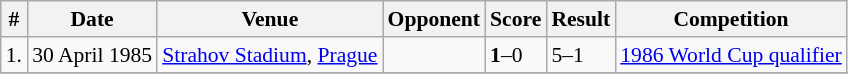<table class="wikitable" style="font-size:90%">
<tr>
<th>#</th>
<th>Date</th>
<th>Venue</th>
<th>Opponent</th>
<th>Score</th>
<th>Result</th>
<th>Competition</th>
</tr>
<tr>
<td>1.</td>
<td>30 April 1985</td>
<td><a href='#'>Strahov Stadium</a>, <a href='#'>Prague</a></td>
<td></td>
<td><strong>1</strong>–0</td>
<td>5–1</td>
<td><a href='#'>1986 World Cup qualifier</a></td>
</tr>
<tr>
</tr>
</table>
